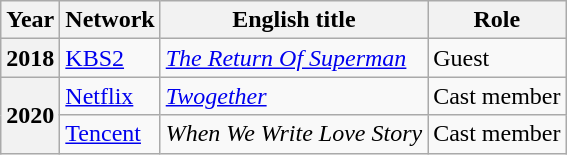<table class="wikitable plainrowheaders sortable">
<tr>
<th>Year</th>
<th>Network</th>
<th>English title</th>
<th>Role</th>
</tr>
<tr>
<th scope="row">2018</th>
<td><a href='#'>KBS2</a></td>
<td><em> <a href='#'>The Return Of Superman</a></em></td>
<td>Guest</td>
</tr>
<tr>
<th scope="row" rowspan=2>2020</th>
<td><a href='#'>Netflix</a></td>
<td><em><a href='#'>Twogether</a></em></td>
<td>Cast member</td>
</tr>
<tr>
<td><a href='#'>Tencent</a></td>
<td><em>When We Write Love Story</em></td>
<td>Cast member</td>
</tr>
</table>
